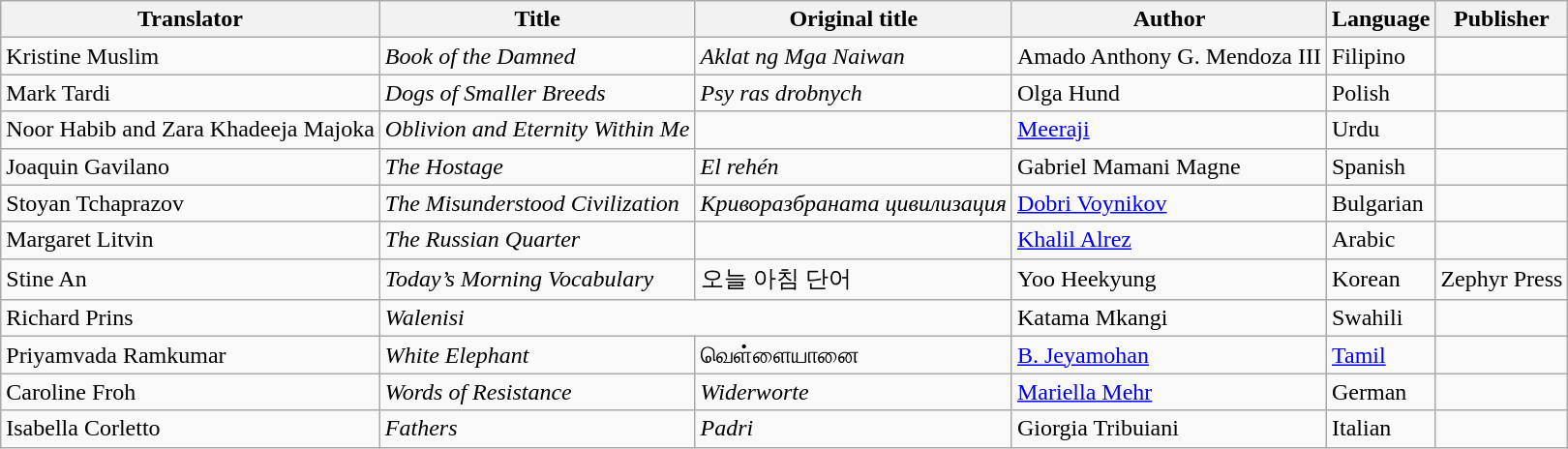<table class="wikitable sortable">
<tr>
<th>Translator</th>
<th>Title</th>
<th>Original title</th>
<th>Author</th>
<th>Language</th>
<th>Publisher</th>
</tr>
<tr>
<td>Kristine Muslim</td>
<td><em>Book of the Damned</em></td>
<td><em>Aklat ng Mga Naiwan</em></td>
<td> Amado Anthony G. Mendoza III</td>
<td>Filipino</td>
<td></td>
</tr>
<tr>
<td>Mark Tardi</td>
<td><em>Dogs of Smaller Breeds</em></td>
<td><em>Psy ras drobnych</em></td>
<td> Olga Hund</td>
<td>Polish</td>
<td></td>
</tr>
<tr>
<td>Noor Habib and Zara Khadeeja Majoka</td>
<td><em>Oblivion and Eternity Within Me</em></td>
<td></td>
<td> <a href='#'>Meeraji</a></td>
<td>Urdu</td>
<td></td>
</tr>
<tr>
<td>Joaquin Gavilano</td>
<td><em>The Hostage</em></td>
<td><em>El rehén</em></td>
<td> Gabriel Mamani Magne</td>
<td>Spanish</td>
<td></td>
</tr>
<tr>
<td>Stoyan Tchaprazov</td>
<td><em>The Misunderstood Civilization</em></td>
<td><em>Криворазбраната цивилизация</em></td>
<td> <a href='#'>Dobri Voynikov</a></td>
<td>Bulgarian</td>
<td></td>
</tr>
<tr>
<td>Margaret Litvin</td>
<td><em>The Russian Quarter</em></td>
<td></td>
<td> <a href='#'>Khalil Alrez</a></td>
<td>Arabic</td>
<td></td>
</tr>
<tr>
<td>Stine An</td>
<td><em>Today’s Morning Vocabulary</em></td>
<td>오늘 아침 단어</td>
<td> Yoo Heekyung</td>
<td>Korean</td>
<td>Zephyr Press</td>
</tr>
<tr>
<td>Richard Prins</td>
<td colspan="2"><em>Walenisi</em></td>
<td> Katama Mkangi</td>
<td>Swahili</td>
<td></td>
</tr>
<tr>
<td>Priyamvada Ramkumar</td>
<td><em>White Elephant</em></td>
<td>வெள்ளையானை</td>
<td> <a href='#'>B. Jeyamohan</a></td>
<td><a href='#'>Tamil</a></td>
<td></td>
</tr>
<tr>
<td>Caroline Froh</td>
<td><em>Words of Resistance</em></td>
<td><em>Widerworte</em></td>
<td> <a href='#'>Mariella Mehr</a></td>
<td>German</td>
<td></td>
</tr>
<tr>
<td>Isabella Corletto</td>
<td><em>Fathers</em></td>
<td><em>Padri</em></td>
<td> Giorgia Tribuiani</td>
<td>Italian</td>
<td></td>
</tr>
</table>
